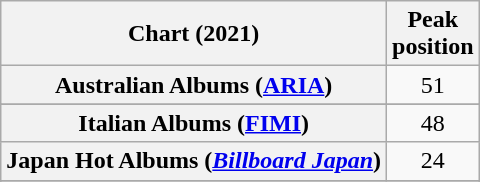<table class="wikitable sortable plainrowheaders" style="text-align:center">
<tr>
<th scope="col">Chart (2021)</th>
<th scope="col">Peak<br>position</th>
</tr>
<tr>
<th scope="row">Australian Albums (<a href='#'>ARIA</a>)</th>
<td>51</td>
</tr>
<tr>
</tr>
<tr>
</tr>
<tr>
</tr>
<tr>
</tr>
<tr>
</tr>
<tr>
</tr>
<tr>
</tr>
<tr>
<th scope="row">Italian Albums (<a href='#'>FIMI</a>)</th>
<td>48</td>
</tr>
<tr>
<th scope="row">Japan Hot Albums (<em><a href='#'>Billboard Japan</a></em>)</th>
<td>24</td>
</tr>
<tr>
</tr>
<tr>
</tr>
<tr>
</tr>
<tr>
</tr>
<tr>
</tr>
<tr>
</tr>
</table>
